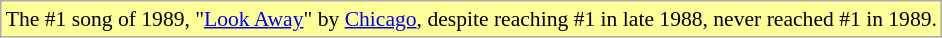<table class="wikitable" style="font-size:90%;">
<tr>
<td style="background-color:#FFFF99">The #1 song of 1989, "<a href='#'>Look Away</a>" by <a href='#'>Chicago</a>, despite reaching #1 in late 1988, never reached #1 in 1989.</td>
</tr>
</table>
